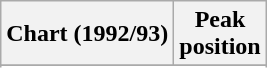<table class="wikitable sortable plainrowheaders" style="text-align:center">
<tr>
<th scope="col">Chart (1992/93)</th>
<th scope="col">Peak<br> position</th>
</tr>
<tr>
</tr>
<tr>
</tr>
<tr>
</tr>
</table>
